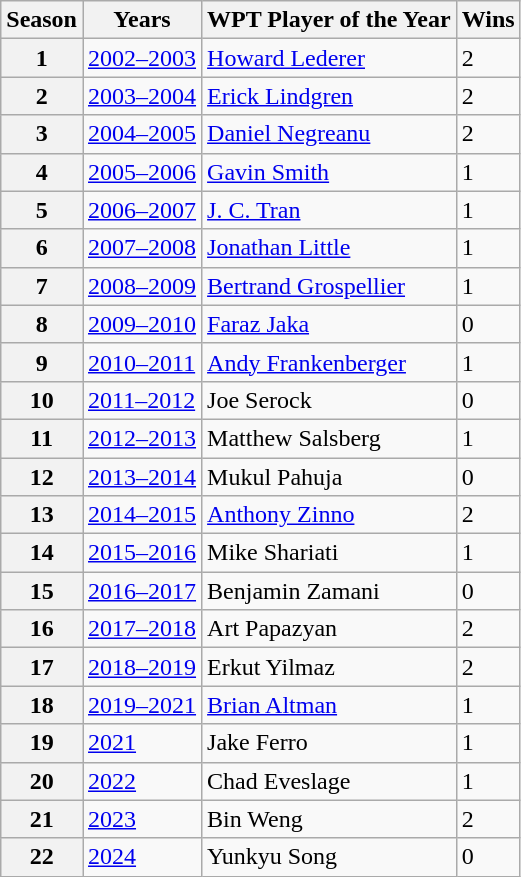<table class="wikitable sortable">
<tr>
<th>Season</th>
<th>Years</th>
<th>WPT Player of the Year</th>
<th>Wins</th>
</tr>
<tr>
<th>1</th>
<td><a href='#'>2002–2003</a></td>
<td> <a href='#'>Howard Lederer</a></td>
<td>2</td>
</tr>
<tr>
<th>2</th>
<td><a href='#'>2003–2004</a></td>
<td> <a href='#'>Erick Lindgren</a></td>
<td>2</td>
</tr>
<tr>
<th>3</th>
<td><a href='#'>2004–2005</a></td>
<td> <a href='#'>Daniel Negreanu</a></td>
<td>2</td>
</tr>
<tr>
<th>4</th>
<td><a href='#'>2005–2006</a></td>
<td> <a href='#'>Gavin Smith</a></td>
<td>1</td>
</tr>
<tr>
<th>5</th>
<td><a href='#'>2006–2007</a></td>
<td> <a href='#'>J. C. Tran</a></td>
<td>1</td>
</tr>
<tr>
<th>6</th>
<td><a href='#'>2007–2008</a></td>
<td> <a href='#'>Jonathan Little</a></td>
<td>1</td>
</tr>
<tr>
<th>7</th>
<td><a href='#'>2008–2009</a></td>
<td> <a href='#'>Bertrand Grospellier</a></td>
<td>1</td>
</tr>
<tr>
<th>8</th>
<td><a href='#'>2009–2010</a></td>
<td> <a href='#'>Faraz Jaka</a></td>
<td>0</td>
</tr>
<tr>
<th>9</th>
<td><a href='#'>2010–2011</a></td>
<td> <a href='#'>Andy Frankenberger</a></td>
<td>1</td>
</tr>
<tr>
<th>10</th>
<td><a href='#'>2011–2012</a></td>
<td> Joe Serock</td>
<td>0</td>
</tr>
<tr>
<th>11</th>
<td><a href='#'>2012–2013</a></td>
<td> Matthew Salsberg</td>
<td>1</td>
</tr>
<tr>
<th>12</th>
<td><a href='#'>2013–2014</a></td>
<td> Mukul Pahuja</td>
<td>0</td>
</tr>
<tr>
<th>13</th>
<td><a href='#'>2014–2015</a></td>
<td> <a href='#'>Anthony Zinno</a></td>
<td>2</td>
</tr>
<tr>
<th>14</th>
<td><a href='#'>2015–2016</a></td>
<td> Mike Shariati</td>
<td>1</td>
</tr>
<tr>
<th>15</th>
<td><a href='#'>2016–2017</a></td>
<td> Benjamin Zamani</td>
<td>0</td>
</tr>
<tr>
<th>16</th>
<td><a href='#'>2017–2018</a></td>
<td> Art Papazyan</td>
<td>2</td>
</tr>
<tr>
<th>17</th>
<td><a href='#'>2018–2019</a></td>
<td> Erkut Yilmaz</td>
<td>2</td>
</tr>
<tr>
<th>18</th>
<td><a href='#'>2019–2021</a></td>
<td> <a href='#'>Brian Altman</a></td>
<td>1</td>
</tr>
<tr>
<th>19</th>
<td><a href='#'>2021</a></td>
<td> Jake Ferro</td>
<td>1</td>
</tr>
<tr>
<th>20</th>
<td><a href='#'>2022</a></td>
<td> Chad Eveslage</td>
<td>1</td>
</tr>
<tr>
<th>21</th>
<td><a href='#'>2023</a></td>
<td> Bin Weng</td>
<td>2</td>
</tr>
<tr>
<th>22</th>
<td><a href='#'>2024</a></td>
<td> Yunkyu Song</td>
<td>0</td>
</tr>
</table>
